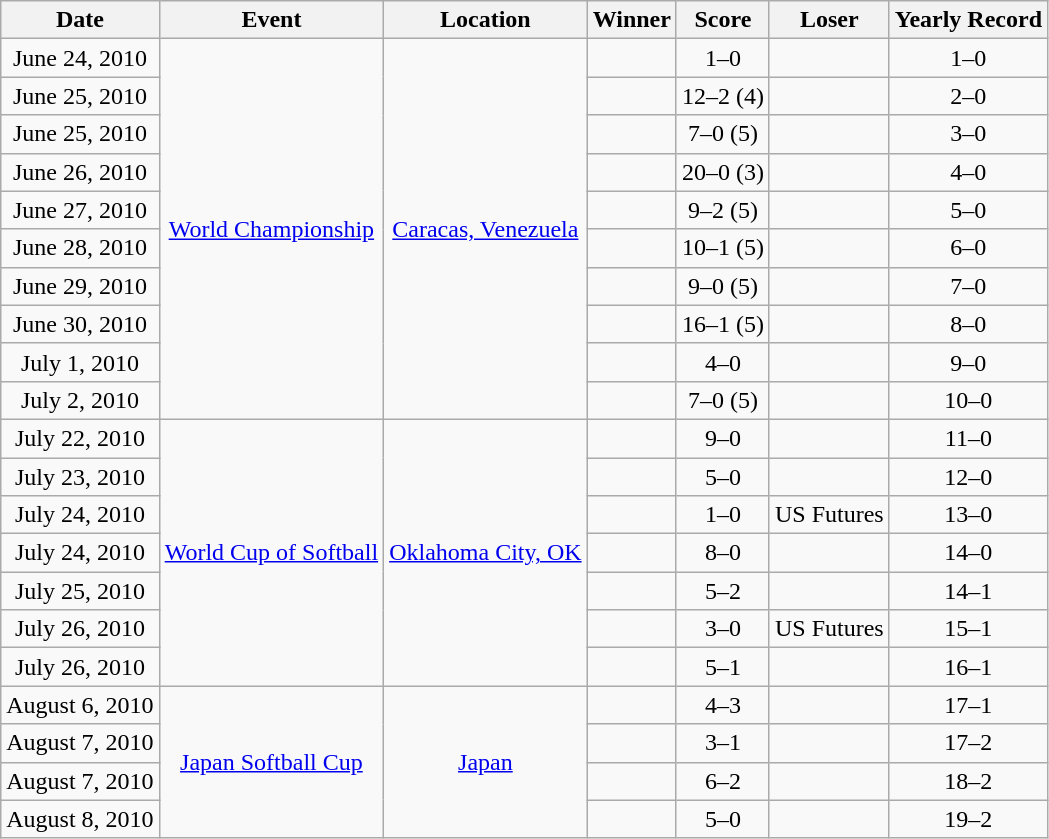<table class="wikitable">
<tr>
<th>Date</th>
<th>Event</th>
<th>Location</th>
<th>Winner</th>
<th>Score</th>
<th>Loser</th>
<th>Yearly Record</th>
</tr>
<tr align=center>
<td>June 24, 2010</td>
<td rowspan=10><a href='#'>World Championship</a></td>
<td rowspan=10><a href='#'>Caracas, Venezuela</a></td>
<td></td>
<td>1–0</td>
<td></td>
<td>1–0</td>
</tr>
<tr align=center>
<td>June 25, 2010</td>
<td></td>
<td>12–2 (4)</td>
<td></td>
<td>2–0</td>
</tr>
<tr align=center>
<td>June 25, 2010</td>
<td></td>
<td>7–0 (5)</td>
<td></td>
<td>3–0</td>
</tr>
<tr align=center>
<td>June 26, 2010</td>
<td></td>
<td>20–0 (3)</td>
<td></td>
<td>4–0</td>
</tr>
<tr align=center>
<td>June 27, 2010</td>
<td></td>
<td>9–2 (5)</td>
<td></td>
<td>5–0</td>
</tr>
<tr align=center>
<td>June 28, 2010</td>
<td></td>
<td>10–1 (5)</td>
<td></td>
<td>6–0</td>
</tr>
<tr align=center>
<td>June 29, 2010</td>
<td></td>
<td>9–0 (5)</td>
<td></td>
<td>7–0</td>
</tr>
<tr align=center>
<td>June 30, 2010</td>
<td></td>
<td>16–1 (5)</td>
<td></td>
<td>8–0</td>
</tr>
<tr align=center>
<td>July 1, 2010</td>
<td></td>
<td>4–0</td>
<td></td>
<td>9–0</td>
</tr>
<tr align=center>
<td>July 2, 2010</td>
<td></td>
<td>7–0 (5)</td>
<td></td>
<td>10–0</td>
</tr>
<tr align=center>
<td>July 22, 2010</td>
<td rowspan=7><a href='#'>World Cup of Softball</a></td>
<td rowspan=7><a href='#'>Oklahoma City, OK</a></td>
<td></td>
<td>9–0</td>
<td></td>
<td>11–0</td>
</tr>
<tr align=center>
<td>July 23, 2010</td>
<td></td>
<td>5–0</td>
<td></td>
<td>12–0</td>
</tr>
<tr align=center>
<td>July 24, 2010</td>
<td></td>
<td>1–0</td>
<td>US Futures</td>
<td>13–0</td>
</tr>
<tr align=center>
<td>July 24, 2010</td>
<td></td>
<td>8–0</td>
<td></td>
<td>14–0</td>
</tr>
<tr align=center>
<td>July 25, 2010</td>
<td></td>
<td>5–2</td>
<td></td>
<td>14–1</td>
</tr>
<tr align=center>
<td>July 26, 2010</td>
<td></td>
<td>3–0</td>
<td>US Futures</td>
<td>15–1</td>
</tr>
<tr align=center>
<td>July 26, 2010</td>
<td></td>
<td>5–1</td>
<td></td>
<td>16–1</td>
</tr>
<tr align=center>
<td>August 6, 2010</td>
<td rowspan=4><a href='#'>Japan Softball Cup</a></td>
<td rowspan=4><a href='#'>Japan</a></td>
<td></td>
<td>4–3</td>
<td></td>
<td>17–1</td>
</tr>
<tr align=center>
<td>August 7, 2010</td>
<td></td>
<td>3–1</td>
<td></td>
<td>17–2</td>
</tr>
<tr align=center>
<td>August 7, 2010</td>
<td></td>
<td>6–2</td>
<td></td>
<td>18–2</td>
</tr>
<tr align=center>
<td>August 8, 2010</td>
<td></td>
<td>5–0</td>
<td></td>
<td>19–2</td>
</tr>
</table>
